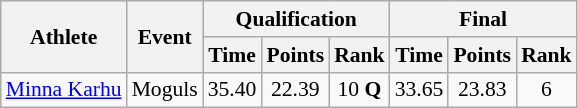<table class="wikitable" style="font-size:90%">
<tr>
<th rowspan="2">Athlete</th>
<th rowspan="2">Event</th>
<th colspan="3">Qualification</th>
<th colspan="3">Final</th>
</tr>
<tr>
<th>Time</th>
<th>Points</th>
<th>Rank</th>
<th>Time</th>
<th>Points</th>
<th>Rank</th>
</tr>
<tr>
<td><a href='#'>Minna Karhu</a></td>
<td>Moguls</td>
<td align="center">35.40</td>
<td align="center">22.39</td>
<td align="center">10 <strong>Q</strong></td>
<td align="center">33.65</td>
<td align="center">23.83</td>
<td align="center">6</td>
</tr>
</table>
